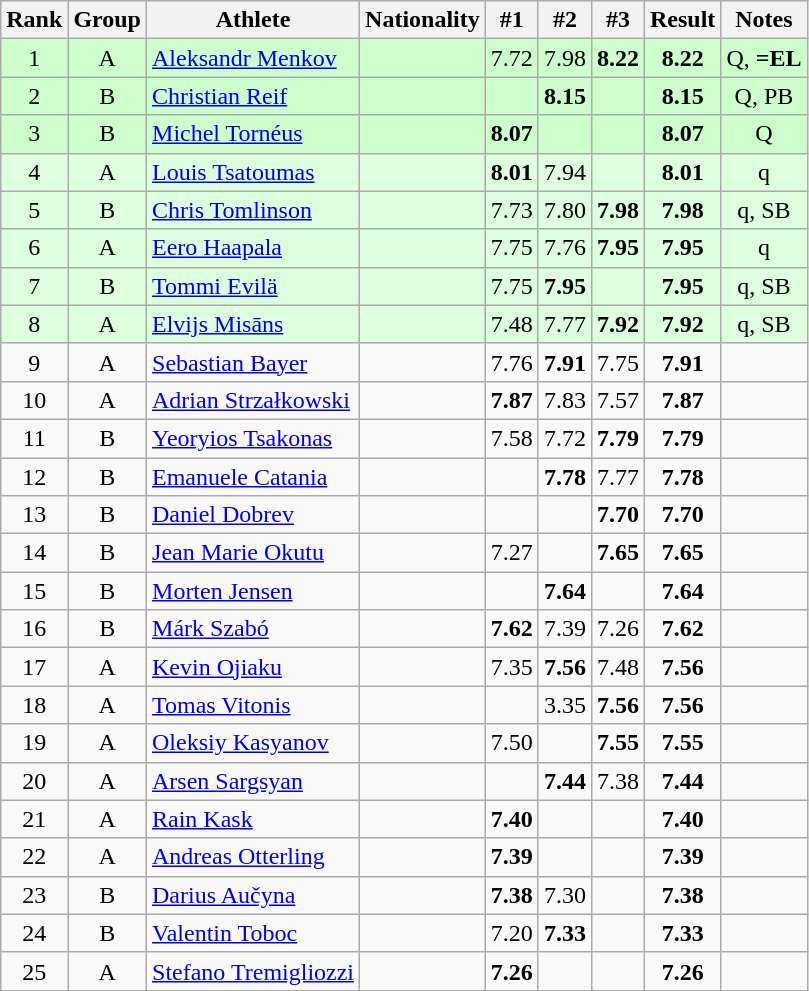<table class="wikitable sortable" style="text-align:center">
<tr>
<th>Rank</th>
<th>Group</th>
<th>Athlete</th>
<th>Nationality</th>
<th>#1</th>
<th>#2</th>
<th>#3</th>
<th>Result</th>
<th>Notes</th>
</tr>
<tr bgcolor=ccffcc>
<td>1</td>
<td>A</td>
<td align=left><a href='#'>Aleksandr Menkov</a></td>
<td align=left></td>
<td>7.72</td>
<td>7.98</td>
<td><strong>8.22</strong></td>
<td><strong>8.22</strong></td>
<td>Q, <strong>=EL</strong></td>
</tr>
<tr bgcolor=ccffcc>
<td>2</td>
<td>B</td>
<td align=left><a href='#'>Christian Reif</a></td>
<td align=left></td>
<td></td>
<td><strong>8.15</strong></td>
<td></td>
<td><strong>8.15</strong></td>
<td>Q, PB</td>
</tr>
<tr bgcolor=ccffcc>
<td>3</td>
<td>B</td>
<td align=left><a href='#'>Michel Tornéus</a></td>
<td align=left></td>
<td><strong>8.07</strong></td>
<td></td>
<td></td>
<td><strong>8.07</strong></td>
<td>Q</td>
</tr>
<tr bgcolor=ddffdd>
<td>4</td>
<td>A</td>
<td align=left><a href='#'>Louis Tsatoumas</a></td>
<td align=left></td>
<td><strong>8.01</strong></td>
<td>7.94</td>
<td></td>
<td><strong>8.01</strong></td>
<td>q</td>
</tr>
<tr bgcolor=ddffdd>
<td>5</td>
<td>B</td>
<td align=left><a href='#'>Chris Tomlinson</a></td>
<td align=left></td>
<td>7.73</td>
<td>7.80</td>
<td><strong>7.98</strong></td>
<td><strong>7.98</strong></td>
<td>q, SB</td>
</tr>
<tr bgcolor=ddffdd>
<td>6</td>
<td>A</td>
<td align=left><a href='#'>Eero Haapala</a></td>
<td align=left></td>
<td>7.75</td>
<td>7.76</td>
<td><strong>7.95</strong></td>
<td><strong>7.95</strong></td>
<td>q</td>
</tr>
<tr bgcolor=ddffdd>
<td>7</td>
<td>B</td>
<td align=left><a href='#'>Tommi Evilä</a></td>
<td align=left></td>
<td>7.75</td>
<td><strong>7.95</strong></td>
<td></td>
<td><strong>7.95</strong></td>
<td>q, SB</td>
</tr>
<tr bgcolor=ddffdd>
<td>8</td>
<td>A</td>
<td align=left><a href='#'>Elvijs Misāns</a></td>
<td align=left></td>
<td>7.48</td>
<td>7.77</td>
<td><strong>7.92</strong></td>
<td><strong>7.92</strong></td>
<td>q, SB</td>
</tr>
<tr>
<td>9</td>
<td>A</td>
<td align=left><a href='#'>Sebastian Bayer</a></td>
<td align=left></td>
<td>7.76</td>
<td><strong>7.91</strong></td>
<td>7.75</td>
<td><strong>7.91</strong></td>
<td></td>
</tr>
<tr>
<td>10</td>
<td>A</td>
<td align=left><a href='#'>Adrian Strzałkowski</a></td>
<td align=left></td>
<td><strong>7.87</strong></td>
<td>7.83</td>
<td>7.57</td>
<td><strong>7.87</strong></td>
<td></td>
</tr>
<tr>
<td>11</td>
<td>B</td>
<td align=left><a href='#'>Yeoryios Tsakonas</a></td>
<td align=left></td>
<td>7.58</td>
<td>7.72</td>
<td><strong>7.79</strong></td>
<td><strong>7.79</strong></td>
<td></td>
</tr>
<tr>
<td>12</td>
<td>B</td>
<td align=left><a href='#'>Emanuele Catania</a></td>
<td align=left></td>
<td></td>
<td><strong>7.78</strong></td>
<td>7.77</td>
<td><strong>7.78</strong></td>
<td></td>
</tr>
<tr>
<td>13</td>
<td>B</td>
<td align=left><a href='#'>Daniel Dobrev</a></td>
<td align=left></td>
<td></td>
<td></td>
<td><strong>7.70</strong></td>
<td><strong>7.70</strong></td>
<td></td>
</tr>
<tr>
<td>14</td>
<td>B</td>
<td align=left><a href='#'>Jean Marie Okutu</a></td>
<td align=left></td>
<td>7.27</td>
<td></td>
<td><strong>7.65</strong></td>
<td><strong>7.65</strong></td>
<td></td>
</tr>
<tr>
<td>15</td>
<td>B</td>
<td align=left><a href='#'>Morten Jensen</a></td>
<td align=left></td>
<td></td>
<td><strong>7.64</strong></td>
<td></td>
<td><strong>7.64</strong></td>
<td></td>
</tr>
<tr>
<td>16</td>
<td>B</td>
<td align=left><a href='#'>Márk Szabó</a></td>
<td align=left></td>
<td><strong>7.62</strong></td>
<td>7.39</td>
<td>7.26</td>
<td><strong>7.62</strong></td>
<td></td>
</tr>
<tr>
<td>17</td>
<td>A</td>
<td align=left><a href='#'>Kevin Ojiaku</a></td>
<td align=left></td>
<td>7.35</td>
<td><strong>7.56</strong></td>
<td>7.48</td>
<td><strong>7.56</strong></td>
<td></td>
</tr>
<tr>
<td>18</td>
<td>A</td>
<td align=left><a href='#'>Tomas Vitonis</a></td>
<td align=left></td>
<td></td>
<td>3.35</td>
<td><strong>7.56</strong></td>
<td><strong>7.56</strong></td>
<td></td>
</tr>
<tr>
<td>19</td>
<td>A</td>
<td align=left><a href='#'>Oleksiy Kasyanov</a></td>
<td align=left></td>
<td>7.50</td>
<td></td>
<td><strong>7.55</strong></td>
<td><strong>7.55</strong></td>
<td></td>
</tr>
<tr>
<td>20</td>
<td>A</td>
<td align=left><a href='#'>Arsen Sargsyan</a></td>
<td align=left></td>
<td></td>
<td><strong>7.44</strong></td>
<td>7.38</td>
<td><strong>7.44</strong></td>
<td></td>
</tr>
<tr>
<td>21</td>
<td>A</td>
<td align=left><a href='#'>Rain Kask</a></td>
<td align=left></td>
<td><strong>7.40</strong></td>
<td></td>
<td></td>
<td><strong>7.40</strong></td>
<td></td>
</tr>
<tr>
<td>22</td>
<td>A</td>
<td align=left><a href='#'>Andreas Otterling</a></td>
<td align=left></td>
<td><strong>7.39</strong></td>
<td></td>
<td></td>
<td><strong>7.39</strong></td>
<td></td>
</tr>
<tr>
<td>23</td>
<td>B</td>
<td align=left><a href='#'>Darius Aučyna</a></td>
<td align=left></td>
<td><strong>7.38</strong></td>
<td>7.30</td>
<td></td>
<td><strong>7.38</strong></td>
<td></td>
</tr>
<tr>
<td>24</td>
<td>B</td>
<td align=left><a href='#'>Valentin Toboc</a></td>
<td align=left></td>
<td>7.20</td>
<td><strong>7.33</strong></td>
<td></td>
<td><strong>7.33</strong></td>
<td></td>
</tr>
<tr>
<td>25</td>
<td>A</td>
<td align=left><a href='#'>Stefano Tremigliozzi</a></td>
<td align=left></td>
<td><strong>7.26</strong></td>
<td></td>
<td></td>
<td><strong>7.26</strong></td>
<td></td>
</tr>
</table>
